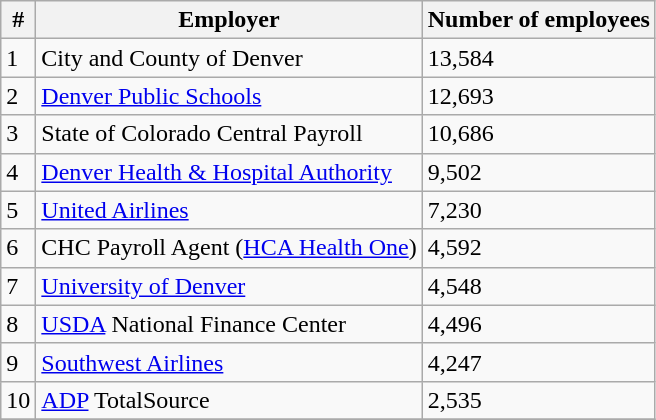<table class="wikitable sortable">
<tr>
<th>#</th>
<th>Employer</th>
<th>Number of employees</th>
</tr>
<tr>
<td>1</td>
<td>City and County of Denver</td>
<td>13,584</td>
</tr>
<tr>
<td>2</td>
<td><a href='#'>Denver Public Schools</a></td>
<td>12,693</td>
</tr>
<tr>
<td>3</td>
<td>State of Colorado Central Payroll</td>
<td>10,686</td>
</tr>
<tr>
<td>4</td>
<td><a href='#'>Denver Health & Hospital Authority</a></td>
<td>9,502</td>
</tr>
<tr>
<td>5</td>
<td><a href='#'>United Airlines</a></td>
<td>7,230</td>
</tr>
<tr>
<td>6</td>
<td>CHC Payroll Agent (<a href='#'>HCA Health One</a>)</td>
<td>4,592</td>
</tr>
<tr>
<td>7</td>
<td><a href='#'>University of Denver</a></td>
<td>4,548</td>
</tr>
<tr>
<td>8</td>
<td><a href='#'>USDA</a> National Finance Center</td>
<td>4,496</td>
</tr>
<tr>
<td>9</td>
<td><a href='#'>Southwest Airlines</a></td>
<td>4,247</td>
</tr>
<tr>
<td>10</td>
<td><a href='#'>ADP</a> TotalSource</td>
<td>2,535</td>
</tr>
<tr>
</tr>
</table>
